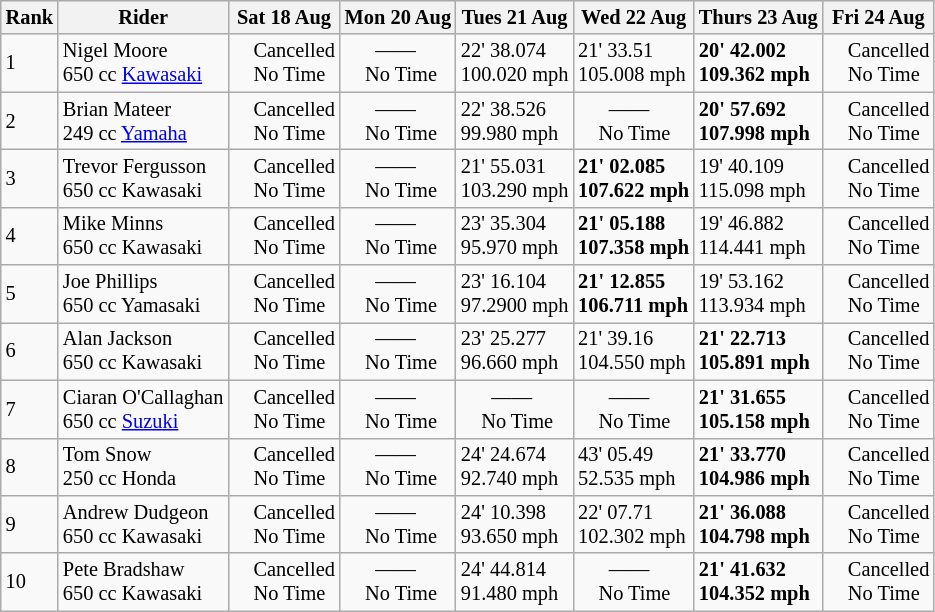<table class="wikitable" style="font-size: 85%;">
<tr style="background:#efefef;">
<th>Rank</th>
<th>Rider</th>
<th>Sat 18 Aug</th>
<th>Mon 20 Aug</th>
<th>Tues 21 Aug</th>
<th>Wed 22 Aug</th>
<th>Thurs 23 Aug</th>
<th>Fri 24 Aug</th>
</tr>
<tr>
<td>1</td>
<td> Nigel Moore <br> 650 cc <a href='#'>Kawasaki</a></td>
<td>    Cancelled <br>     No Time</td>
<td>      ——<br>    No Time</td>
<td>22' 38.074 <br> 100.020 mph</td>
<td>21' 33.51 <br> 105.008 mph</td>
<td><strong>20' 42.002 <br> 109.362 mph</strong></td>
<td>    Cancelled <br>     No Time</td>
</tr>
<tr>
<td>2</td>
<td> Brian Mateer <br> 249 cc <a href='#'>Yamaha</a></td>
<td>    Cancelled <br>     No Time</td>
<td>      ——<br>    No Time</td>
<td>22' 38.526 <br> 99.980 mph</td>
<td>      ——<br>    No Time</td>
<td><strong>20' 57.692 <br> 107.998 mph</strong></td>
<td>    Cancelled <br>     No Time</td>
</tr>
<tr>
<td>3</td>
<td> Trevor Fergusson <br> 650 cc Kawasaki</td>
<td>    Cancelled <br>     No Time</td>
<td>      ——<br>    No Time</td>
<td>21' 55.031 <br> 103.290 mph</td>
<td><strong>21' 02.085 <br> 107.622 mph</strong></td>
<td>19' 40.109 <br> 115.098 mph</td>
<td>    Cancelled <br>     No Time</td>
</tr>
<tr>
<td>4</td>
<td> Mike Minns <br> 650 cc Kawasaki</td>
<td>    Cancelled <br>     No Time</td>
<td>      ——<br>    No Time</td>
<td>23' 35.304 <br> 95.970 mph</td>
<td><strong>21' 05.188 <br> 107.358 mph</strong></td>
<td>19' 46.882 <br> 114.441 mph</td>
<td>    Cancelled <br>     No Time</td>
</tr>
<tr>
<td>5</td>
<td> Joe Phillips <br> 650 cc Yamasaki</td>
<td>    Cancelled <br>     No Time</td>
<td>      ——<br>    No Time</td>
<td>23' 16.104 <br> 97.2900 mph</td>
<td><strong>21' 12.855 <br> 106.711 mph</strong></td>
<td>19' 53.162 <br> 113.934 mph</td>
<td>    Cancelled <br>     No Time</td>
</tr>
<tr>
<td>6</td>
<td> Alan Jackson <br> 650 cc Kawasaki</td>
<td>    Cancelled <br>     No Time</td>
<td>      ——<br>    No Time</td>
<td>23' 25.277 <br> 96.660 mph</td>
<td>21' 39.16 <br> 104.550 mph</td>
<td><strong>21' 22.713 <br> 105.891 mph</strong></td>
<td>    Cancelled <br>     No Time</td>
</tr>
<tr>
<td>7</td>
<td> Ciaran O'Callaghan <br> 650 cc <a href='#'>Suzuki</a></td>
<td>    Cancelled <br>     No Time</td>
<td>      ——<br>    No Time</td>
<td>      ——<br>    No Time</td>
<td>      ——<br>    No Time</td>
<td><strong>21' 31.655 <br> 105.158 mph</strong></td>
<td>    Cancelled <br>     No Time</td>
</tr>
<tr>
<td>8</td>
<td> Tom Snow <br> 250 cc Honda</td>
<td>    Cancelled <br>     No Time</td>
<td>      ——<br>    No Time</td>
<td>24' 24.674 <br> 92.740 mph</td>
<td>43' 05.49 <br> 52.535 mph</td>
<td><strong>21' 33.770 <br> 104.986 mph</strong></td>
<td>    Cancelled <br>     No Time</td>
</tr>
<tr>
<td>9</td>
<td> Andrew Dudgeon <br> 650 cc Kawasaki</td>
<td>    Cancelled <br>     No Time</td>
<td>      ——<br>    No Time</td>
<td>24' 10.398 <br> 93.650 mph</td>
<td>22' 07.71 <br> 102.302 mph</td>
<td><strong>21' 36.088 <br> 104.798 mph</strong></td>
<td>    Cancelled <br>     No Time</td>
</tr>
<tr>
<td>10</td>
<td> Pete Bradshaw <br> 650 cc Kawasaki</td>
<td>    Cancelled <br>     No Time</td>
<td>      ——<br>    No Time</td>
<td>24' 44.814 <br> 91.480 mph</td>
<td>      ——<br>    No Time</td>
<td><strong>21' 41.632 <br> 104.352 mph</strong></td>
<td>    Cancelled <br>     No Time</td>
</tr>
</table>
